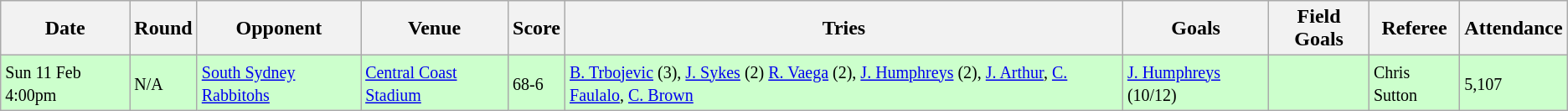<table class="wikitable">
<tr>
<th>Date</th>
<th>Round</th>
<th>Opponent</th>
<th>Venue</th>
<th>Score</th>
<th>Tries</th>
<th>Goals</th>
<th>Field Goals</th>
<th>Referee</th>
<th>Attendance</th>
</tr>
<tr bgcolor=#CCFFCC>
<td><small>Sun 11 Feb 4:00pm</small></td>
<td><small>N/A</small></td>
<td><a href='#'><small>South Sydney Rabbitohs</small></a></td>
<td><small><a href='#'>Central Coast Stadium</a></small></td>
<td><small>68-6</small></td>
<td><small><a href='#'>B. Trbojevic</a> (3), <a href='#'>J. Sykes</a> (2) <a href='#'>R. Vaega</a> (2), <a href='#'>J. Humphreys</a> (2), <a href='#'>J. Arthur</a>, <a href='#'>C. Faulalo</a>, <a href='#'>C. Brown</a></small></td>
<td><small><a href='#'>J. Humphreys</a> (10/12)</small></td>
<td></td>
<td><small>Chris Sutton</small></td>
<td><small>5,107</small></td>
</tr>
</table>
